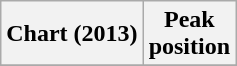<table class="wikitable sortable">
<tr>
<th>Chart (2013)</th>
<th>Peak<br>position</th>
</tr>
<tr>
</tr>
</table>
